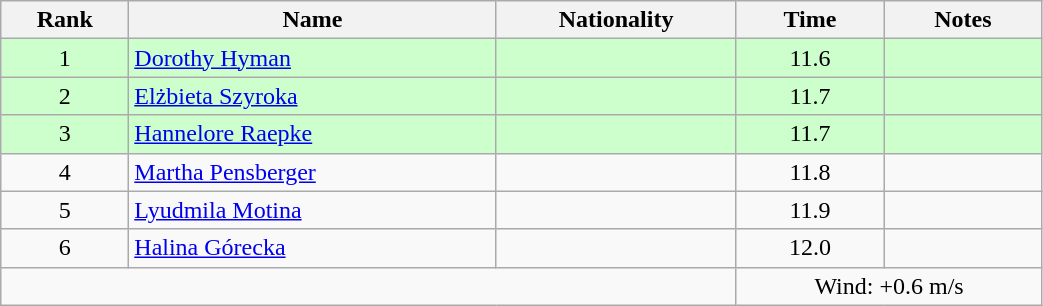<table class="wikitable sortable" style="text-align:center;width: 55%">
<tr>
<th>Rank</th>
<th>Name</th>
<th>Nationality</th>
<th>Time</th>
<th>Notes</th>
</tr>
<tr bgcolor=ccffcc>
<td>1</td>
<td align=left><a href='#'>Dorothy Hyman</a></td>
<td align=left></td>
<td>11.6</td>
<td></td>
</tr>
<tr bgcolor=ccffcc>
<td>2</td>
<td align=left><a href='#'>Elżbieta Szyroka</a></td>
<td align=left></td>
<td>11.7</td>
<td></td>
</tr>
<tr bgcolor=ccffcc>
<td>3</td>
<td align=left><a href='#'>Hannelore Raepke</a></td>
<td align=left></td>
<td>11.7</td>
<td></td>
</tr>
<tr>
<td>4</td>
<td align=left><a href='#'>Martha Pensberger</a></td>
<td align=left></td>
<td>11.8</td>
<td></td>
</tr>
<tr>
<td>5</td>
<td align=left><a href='#'>Lyudmila Motina</a></td>
<td align=left></td>
<td>11.9</td>
<td></td>
</tr>
<tr>
<td>6</td>
<td align=left><a href='#'>Halina Górecka</a></td>
<td align=left></td>
<td>12.0</td>
<td></td>
</tr>
<tr>
<td colspan="3"></td>
<td colspan="2">Wind: +0.6 m/s</td>
</tr>
</table>
